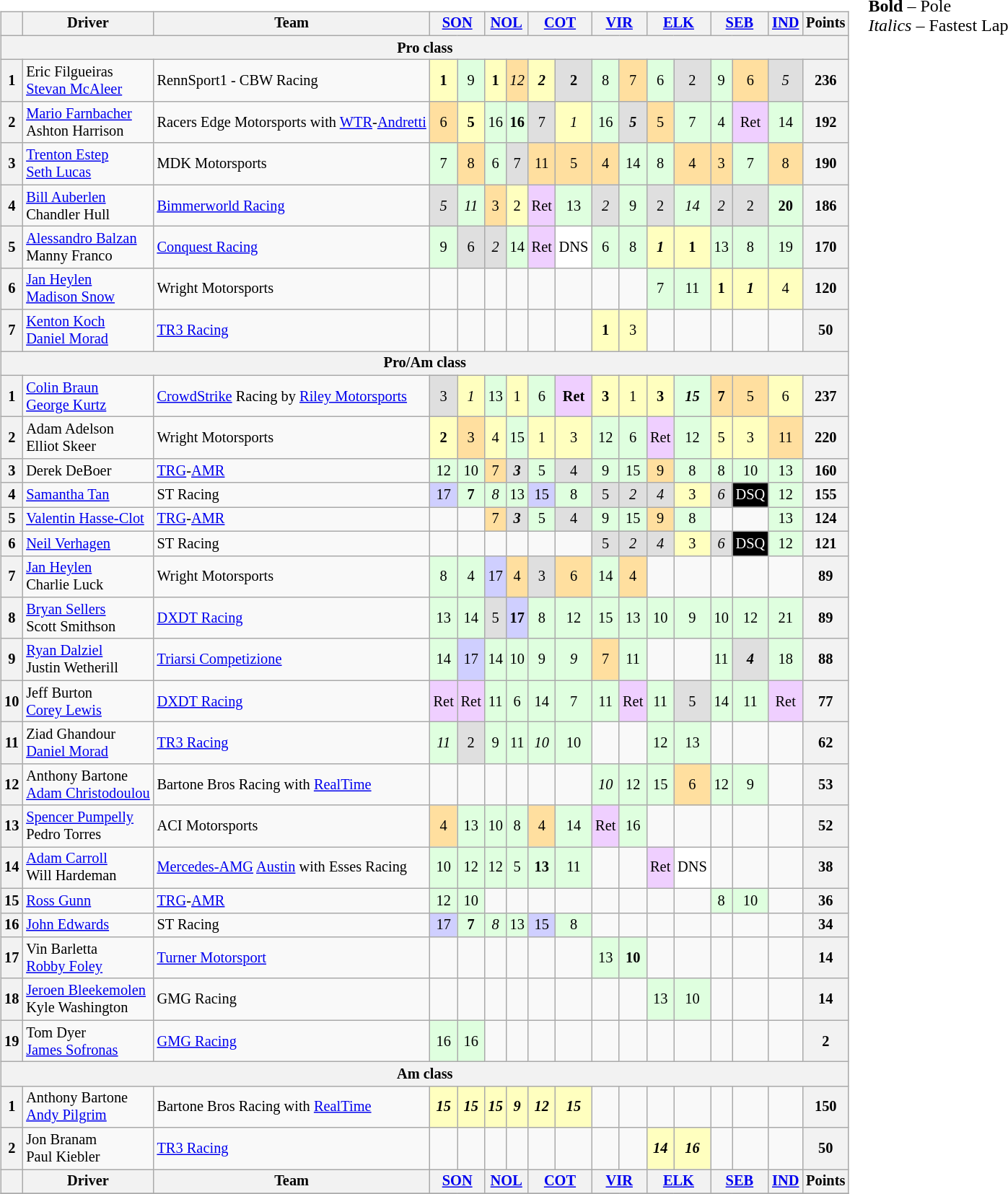<table>
<tr>
<td valign="top"><br><table class="wikitable" style="font-size: 85%; text-align:center;">
<tr>
<th></th>
<th>Driver</th>
<th>Team</th>
<th colspan=2><a href='#'>SON</a></th>
<th colspan=2><a href='#'>NOL</a></th>
<th colspan=2><a href='#'>COT</a></th>
<th colspan=2><a href='#'>VIR</a></th>
<th colspan=2><a href='#'>ELK</a></th>
<th colspan=2><a href='#'>SEB</a></th>
<th><a href='#'>IND</a></th>
<th>Points</th>
</tr>
<tr>
<th colspan=17>Pro class</th>
</tr>
<tr>
<th>1</th>
<td align=left> Eric Filgueiras<br> <a href='#'>Stevan McAleer</a></td>
<td align=left> RennSport1 - CBW Racing</td>
<td style="background:#FFFFBF;"><strong>1</strong></td>
<td style="background:#DFFFDF;">9</td>
<td style="background:#FFFFBF;"><strong>1</strong></td>
<td style="background:#FFDF9F;"><em>12</em></td>
<td style="background:#FFFFBF;"><strong><em>2</em></strong></td>
<td style="background:#DFDFDF;"><strong>2</strong></td>
<td style="background:#DFFFDF;">8</td>
<td style="background:#FFDF9F;">7</td>
<td style="background:#DFFFDF;">6</td>
<td style="background:#DFDFDF;">2</td>
<td style="background:#DFFFDF;">9</td>
<td style="background:#FFDF9F;">6</td>
<td style="background:#DFDFDF;"><em>5</em></td>
<th>236</th>
</tr>
<tr>
<th>2</th>
<td align="left"> <a href='#'>Mario Farnbacher</a><br> Ashton Harrison</td>
<td align="left"> Racers Edge Motorsports with <a href='#'>WTR</a>-<a href='#'>Andretti</a></td>
<td style="background:#FFDF9F;">6</td>
<td style="background:#FFFFBF;"><strong>5</strong></td>
<td style="background:#DFFFDF;">16</td>
<td style="background:#DFFFDF;"><strong>16</strong></td>
<td style="background:#DFDFDF;">7</td>
<td style="background:#FFFFBF;"><em>1</em></td>
<td style="background:#DFFFDF;">16</td>
<td style="background:#DFDFDF;"><strong><em>5</em></strong></td>
<td style="background:#FFDF9F;">5</td>
<td style="background:#DFFFDF;">7</td>
<td style="background:#DFFFDF;">4</td>
<td style="background:#EFCFFF;">Ret</td>
<td style="background:#DFFFDF;">14</td>
<th>192</th>
</tr>
<tr>
<th>3</th>
<td align="left"> <a href='#'>Trenton Estep</a><br> <a href='#'>Seth Lucas</a></td>
<td align="left"> MDK Motorsports</td>
<td style="background:#DFFFDF;">7</td>
<td style="background:#FFDF9F;">8</td>
<td style="background:#DFFFDF;">6</td>
<td style="background:#DFDFDF;">7</td>
<td style="background:#FFDF9F;">11</td>
<td style="background:#FFDF9F;">5</td>
<td style="background:#FFDF9F;">4</td>
<td style="background:#DFFFDF;">14</td>
<td style="background:#DFFFDF;">8</td>
<td style="background:#FFDF9F;">4</td>
<td style="background:#FFDF9F;">3</td>
<td style="background:#DFFFDF;">7</td>
<td style="background:#FFDF9F;">8</td>
<th>190</th>
</tr>
<tr>
<th>4</th>
<td align="left"> <a href='#'>Bill Auberlen</a><br> Chandler Hull</td>
<td align="left"> <a href='#'>Bimmerworld Racing</a></td>
<td style="background:#DFDFDF;"><em>5</em></td>
<td style="background:#DFFFDF;"><em>11</em></td>
<td style="background:#FFDF9F;">3</td>
<td style="background:#FFFFBF;">2</td>
<td style="background:#EFCFFF;">Ret</td>
<td style="background:#DFFFDF;">13</td>
<td style="background:#DFDFDF;"><em>2</em></td>
<td style="background:#DFFFDF;">9</td>
<td style="background:#DFDFDF;">2</td>
<td style="background:#DFFFDF;"><em>14</em></td>
<td style="background:#DFDFDF;"><em>2</em></td>
<td style="background:#DFDFDF;">2</td>
<td style="background:#DFFFDF;"><strong>20</strong></td>
<th>186</th>
</tr>
<tr>
<th>5</th>
<td align=left> <a href='#'>Alessandro Balzan</a><br> Manny Franco</td>
<td align=left> <a href='#'>Conquest Racing</a></td>
<td style="background:#DFFFDF;">9</td>
<td style="background:#DFDFDF;">6</td>
<td style="background:#DFDFDF;"><em>2</em></td>
<td style="background:#DFFFDF;">14</td>
<td style="background:#EFCFFF;">Ret</td>
<td style="background:#FFFFFF;">DNS</td>
<td style="background:#DFFFDF;">6</td>
<td style="background:#DFFFDF;">8</td>
<td style="background:#FFFFBF;"><strong><em>1</em></strong></td>
<td style="background:#FFFFBF;"><strong>1</strong></td>
<td style="background:#DFFFDF;">13</td>
<td style="background:#DFFFDF;">8</td>
<td style="background:#DFFFDF;">19</td>
<th>170</th>
</tr>
<tr>
<th>6</th>
<td align=left> <a href='#'>Jan Heylen</a><br> <a href='#'>Madison Snow</a></td>
<td align=left> Wright Motorsports</td>
<td></td>
<td></td>
<td></td>
<td></td>
<td></td>
<td></td>
<td></td>
<td></td>
<td style="background:#DFFFDF;">7</td>
<td style="background:#DFFFDF;">11</td>
<td style="background:#FFFFBF;"><strong>1</strong></td>
<td style="background:#FFFFBF;"><strong><em>1</em></strong></td>
<td style="background:#FFFFBF;">4</td>
<th>120</th>
</tr>
<tr>
<th>7</th>
<td align=left> <a href='#'>Kenton Koch</a><br> <a href='#'>Daniel Morad</a></td>
<td align=left> <a href='#'>TR3 Racing</a></td>
<td></td>
<td></td>
<td></td>
<td></td>
<td></td>
<td></td>
<td style="background:#FFFFBF;"><strong>1</strong></td>
<td style="background:#FFFFBF;">3</td>
<td></td>
<td></td>
<td></td>
<td></td>
<td></td>
<th>50</th>
</tr>
<tr>
<th colspan=17>Pro/Am class</th>
</tr>
<tr>
<th>1</th>
<td align="left"> <a href='#'>Colin Braun</a><br> <a href='#'>George Kurtz</a></td>
<td align="left"> <a href='#'>CrowdStrike</a> Racing by <a href='#'>Riley Motorsports</a></td>
<td style="background:#DFDFDF;">3</td>
<td style="background:#FFFFBF;"><em>1</em></td>
<td style="background:#DFFFDF;">13</td>
<td style="background:#FFFFBF;">1</td>
<td style="background:#DFFFDF;">6</td>
<td style="background:#EFCFFF;"><strong>Ret</strong></td>
<td style="background:#FFFFBF;"><strong>3</strong></td>
<td style="background:#FFFFBF;">1</td>
<td style="background:#FFFFBF;"><strong>3</strong></td>
<td style="background:#DFFFDF;"><strong><em>15</em></strong></td>
<td style="background:#FFDF9F;"><strong>7</strong></td>
<td style="background:#FFDF9F;">5</td>
<td style="background:#FFFFBF;">6</td>
<th>237</th>
</tr>
<tr>
<th>2</th>
<td align="left"> Adam Adelson<br> Elliot Skeer</td>
<td align="left"> Wright Motorsports</td>
<td style="background:#FFFFBF;"><strong>2</strong></td>
<td style="background:#FFDF9F;">3</td>
<td style="background:#FFFFBF;">4</td>
<td style="background:#DFFFDF;">15</td>
<td style="background:#FFFFBF;">1</td>
<td style="background:#FFFFBF;">3</td>
<td style="background:#DFFFDF;">12</td>
<td style="background:#DFFFDF;">6</td>
<td style="background:#EFCFFF;">Ret</td>
<td style="background:#DFFFDF;">12</td>
<td style="background:#FFFFBF;">5</td>
<td style="background:#FFFFBF;">3</td>
<td style="background:#FFDF9F;">11</td>
<th>220</th>
</tr>
<tr>
<th>3</th>
<td align=left> Derek DeBoer</td>
<td align=left> <a href='#'>TRG</a>-<a href='#'>AMR</a></td>
<td style="background:#DFFFDF;">12</td>
<td style="background:#DFFFDF;">10</td>
<td style="background:#FFDF9F;">7</td>
<td style="background:#DFDFDF;"><strong><em>3</em></strong></td>
<td style="background:#DFFFDF;">5</td>
<td style="background:#DFDFDF;">4</td>
<td style="background:#DFFFDF;">9</td>
<td style="background:#DFFFDF;">15</td>
<td style="background:#FFDF9F;">9</td>
<td style="background:#DFFFDF;">8</td>
<td style="background:#DFFFDF;">8</td>
<td style="background:#DFFFDF;">10</td>
<td style="background:#DFFFDF;">13</td>
<th>160</th>
</tr>
<tr>
<th>4</th>
<td align=left> <a href='#'>Samantha Tan</a></td>
<td align=left> ST Racing</td>
<td style="background:#CFCFFF;">17</td>
<td style="background:#DFFFDF;"><strong>7</strong></td>
<td style="background:#DFFFDF;"><em>8</em></td>
<td style="background:#DFFFDF;">13</td>
<td style="background:#CFCFFF;">15</td>
<td style="background:#DFFFDF;">8</td>
<td style="background:#DFDFDF;">5</td>
<td style="background:#DFDFDF;"><em>2</em></td>
<td style="background:#DFDFDF;"><em>4</em></td>
<td style="background:#FFFFBF;">3</td>
<td style="background:#DFDFDF;"><em>6</em></td>
<td style="background-color:#000000;color:white">DSQ</td>
<td style="background:#DFFFDF;">12</td>
<th>155</th>
</tr>
<tr>
<th>5</th>
<td align=left> <a href='#'>Valentin Hasse-Clot</a></td>
<td align=left> <a href='#'>TRG</a>-<a href='#'>AMR</a></td>
<td></td>
<td></td>
<td style="background:#FFDF9F;">7</td>
<td style="background:#DFDFDF;"><strong><em>3</em></strong></td>
<td style="background:#DFFFDF;">5</td>
<td style="background:#DFDFDF;">4</td>
<td style="background:#DFFFDF;">9</td>
<td style="background:#DFFFDF;">15</td>
<td style="background:#FFDF9F;">9</td>
<td style="background:#DFFFDF;">8</td>
<td></td>
<td></td>
<td style="background:#DFFFDF;">13</td>
<th>124</th>
</tr>
<tr>
<th>6</th>
<td align=left> <a href='#'>Neil Verhagen</a></td>
<td align=left> ST Racing</td>
<td></td>
<td></td>
<td></td>
<td></td>
<td></td>
<td></td>
<td style="background:#DFDFDF;">5</td>
<td style="background:#DFDFDF;"><em>2</em></td>
<td style="background:#DFDFDF;"><em>4</em></td>
<td style="background:#FFFFBF;">3</td>
<td style="background:#DFDFDF;"><em>6</em></td>
<td style="background-color:#000000;color:white">DSQ</td>
<td style="background:#DFFFDF;">12</td>
<th>121</th>
</tr>
<tr>
<th>7</th>
<td align=left> <a href='#'>Jan Heylen</a><br> Charlie Luck</td>
<td align=left> Wright Motorsports</td>
<td style="background:#DFFFDF;">8</td>
<td style="background:#DFFFDF;">4</td>
<td style="background:#CFCFFF;">17</td>
<td style="background:#FFDF9F;">4</td>
<td style="background:#DFDFDF;">3</td>
<td style="background:#FFDF9F;">6</td>
<td style="background:#DFFFDF;">14</td>
<td style="background:#FFDF9F;">4</td>
<td></td>
<td></td>
<td></td>
<td></td>
<td></td>
<th>89</th>
</tr>
<tr>
<th>8</th>
<td align=left> <a href='#'>Bryan Sellers</a><br> Scott Smithson</td>
<td align=left> <a href='#'>DXDT Racing</a></td>
<td style="background:#DFFFDF;">13</td>
<td style="background:#DFFFDF;">14</td>
<td style="background:#DFDFDF;">5</td>
<td style="background:#CFCFFF;"><strong>17</strong></td>
<td style="background:#DFFFDF;">8</td>
<td style="background:#DFFFDF;">12</td>
<td style="background:#DFFFDF;">15</td>
<td style="background:#DFFFDF;">13</td>
<td style="background:#DFFFDF;">10</td>
<td style="background:#DFFFDF;">9</td>
<td style="background:#DFFFDF;">10</td>
<td style="background:#DFFFDF;">12</td>
<td style="background:#DFFFDF;">21</td>
<th>89</th>
</tr>
<tr>
<th>9</th>
<td align="left"> <a href='#'>Ryan Dalziel</a><br> Justin Wetherill</td>
<td align="left"> <a href='#'>Triarsi Competizione</a></td>
<td style="background:#DFFFDF;">14</td>
<td style="background:#CFCFFF;">17</td>
<td style="background:#DFFFDF;">14</td>
<td style="background:#DFFFDF;">10</td>
<td style="background:#DFFFDF;">9</td>
<td style="background:#DFFFDF;"><em>9</em></td>
<td style="background:#FFDF9F;">7</td>
<td style="background:#DFFFDF;">11</td>
<td></td>
<td></td>
<td style="background:#DFFFDF;">11</td>
<td style="background:#DFDFDF;"><strong><em>4</em></strong></td>
<td style="background:#DFFFDF;">18</td>
<th>88</th>
</tr>
<tr>
<th>10</th>
<td align="left"> Jeff Burton<br> <a href='#'>Corey Lewis</a></td>
<td align="left"> <a href='#'>DXDT Racing</a></td>
<td style="background:#EFCFFF;">Ret</td>
<td style="background:#EFCFFF;">Ret</td>
<td style="background:#DFFFDF;">11</td>
<td style="background:#DFFFDF;">6</td>
<td style="background:#DFFFDF;">14</td>
<td style="background:#DFFFDF;">7</td>
<td style="background:#DFFFDF;">11</td>
<td style="background:#EFCFFF;">Ret</td>
<td style="background:#DFFFDF;">11</td>
<td style="background:#DFDFDF;">5</td>
<td style="background:#DFFFDF;">14</td>
<td style="background:#DFFFDF;">11</td>
<td style="background:#EFCFFF;">Ret</td>
<th>77</th>
</tr>
<tr>
<th>11</th>
<td align=left> Ziad Ghandour<br> <a href='#'>Daniel Morad</a></td>
<td align=left> <a href='#'>TR3 Racing</a></td>
<td style="background:#DFFFDF;"><em>11</em></td>
<td style="background:#DFDFDF;">2</td>
<td style="background:#DFFFDF;">9</td>
<td style="background:#DFFFDF;">11</td>
<td style="background:#DFFFDF;"><em>10</em></td>
<td style="background:#DFFFDF;">10</td>
<td></td>
<td></td>
<td style="background:#DFFFDF;">12</td>
<td style="background:#DFFFDF;">13</td>
<td></td>
<td></td>
<td></td>
<th>62</th>
</tr>
<tr>
<th>12</th>
<td align=left> Anthony Bartone<br> <a href='#'>Adam Christodoulou</a></td>
<td align=left> Bartone Bros Racing with <a href='#'>RealTime</a></td>
<td></td>
<td></td>
<td></td>
<td></td>
<td></td>
<td></td>
<td style="background:#DFFFDF;"><em>10</em></td>
<td style="background:#DFFFDF;">12</td>
<td style="background:#DFFFDF;">15</td>
<td style="background:#FFDF9F;">6</td>
<td style="background:#DFFFDF;">12</td>
<td style="background:#DFFFDF;">9</td>
<td></td>
<th>53</th>
</tr>
<tr>
<th>13</th>
<td align=left> <a href='#'>Spencer Pumpelly</a><br> Pedro Torres</td>
<td align=left> ACI Motorsports</td>
<td style="background:#FFDF9F;">4</td>
<td style="background:#DFFFDF;">13</td>
<td style="background:#DFFFDF;">10</td>
<td style="background:#DFFFDF;">8</td>
<td style="background:#FFDF9F;">4</td>
<td style="background:#DFFFDF;">14</td>
<td style="background:#EFCFFF;">Ret</td>
<td style="background:#DFFFDF;">16</td>
<td></td>
<td></td>
<td></td>
<td></td>
<td></td>
<th>52</th>
</tr>
<tr>
<th>14</th>
<td align=left> <a href='#'>Adam Carroll</a><br> Will Hardeman</td>
<td align=left> <a href='#'>Mercedes-AMG</a> <a href='#'>Austin</a> with Esses Racing</td>
<td style="background:#DFFFDF;">10</td>
<td style="background:#DFFFDF;">12</td>
<td style="background:#DFFFDF;">12</td>
<td style="background:#DFFFDF;">5</td>
<td style="background:#DFFFDF;"><strong>13</strong></td>
<td style="background:#DFFFDF;">11</td>
<td></td>
<td></td>
<td style="background:#EFCFFF;">Ret</td>
<td style="background:#FFFFFF;">DNS</td>
<td></td>
<td></td>
<td></td>
<th>38</th>
</tr>
<tr>
<th>15</th>
<td align=left> <a href='#'>Ross Gunn</a></td>
<td align=left> <a href='#'>TRG</a>-<a href='#'>AMR</a></td>
<td style="background:#DFFFDF;">12</td>
<td style="background:#DFFFDF;">10</td>
<td></td>
<td></td>
<td></td>
<td></td>
<td></td>
<td></td>
<td></td>
<td></td>
<td style="background:#DFFFDF;">8</td>
<td style="background:#DFFFDF;">10</td>
<td></td>
<th>36</th>
</tr>
<tr>
<th>16</th>
<td align=left> <a href='#'>John Edwards</a></td>
<td align=left> ST Racing</td>
<td style="background:#CFCFFF;">17</td>
<td style="background:#DFFFDF;"><strong>7</strong></td>
<td style="background:#DFFFDF;"><em>8</em></td>
<td style="background:#DFFFDF;">13</td>
<td style="background:#CFCFFF;">15</td>
<td style="background:#DFFFDF;">8</td>
<td></td>
<td></td>
<td></td>
<td></td>
<td></td>
<td></td>
<td></td>
<th>34</th>
</tr>
<tr>
<th>17</th>
<td align=left> Vin Barletta<br> <a href='#'>Robby Foley</a></td>
<td align=left> <a href='#'>Turner Motorsport</a></td>
<td></td>
<td></td>
<td></td>
<td></td>
<td></td>
<td></td>
<td style="background:#DFFFDF;">13</td>
<td style="background:#DFFFDF;"><strong>10</strong></td>
<td></td>
<td></td>
<td></td>
<td></td>
<td></td>
<th>14</th>
</tr>
<tr>
<th>18</th>
<td align=left> <a href='#'>Jeroen Bleekemolen</a><br> Kyle Washington</td>
<td align=left> GMG Racing</td>
<td></td>
<td></td>
<td></td>
<td></td>
<td></td>
<td></td>
<td></td>
<td></td>
<td style="background:#DFFFDF;">13</td>
<td style="background:#DFFFDF;">10</td>
<td></td>
<td></td>
<td></td>
<th>14</th>
</tr>
<tr>
<th>19</th>
<td align=left> Tom Dyer<br> <a href='#'>James Sofronas</a></td>
<td align=left> <a href='#'>GMG Racing</a></td>
<td style="background:#DFFFDF;">16</td>
<td style="background:#DFFFDF;">16</td>
<td></td>
<td></td>
<td></td>
<td></td>
<td></td>
<td></td>
<td></td>
<td></td>
<td></td>
<td></td>
<td></td>
<th>2</th>
</tr>
<tr>
<th colspan=17>Am class</th>
</tr>
<tr>
<th>1</th>
<td align=left> Anthony Bartone<br> <a href='#'>Andy Pilgrim</a></td>
<td align=left> Bartone Bros Racing with <a href='#'>RealTime</a></td>
<td style="background:#FFFFBF;"><strong><em>15</em></strong></td>
<td style="background:#FFFFBF;"><strong><em>15</em></strong></td>
<td style="background:#FFFFBF;"><strong><em>15</em></strong></td>
<td style="background:#FFFFBF;"><strong><em>9</em></strong></td>
<td style="background:#FFFFBF;"><strong><em>12</em></strong></td>
<td style="background:#FFFFBF;"><strong><em>15</em></strong></td>
<td></td>
<td></td>
<td></td>
<td></td>
<td></td>
<td></td>
<td></td>
<th>150</th>
</tr>
<tr>
<th>2</th>
<td align=left> Jon Branam<br> Paul Kiebler</td>
<td align=left> <a href='#'>TR3 Racing</a></td>
<td></td>
<td></td>
<td></td>
<td></td>
<td></td>
<td></td>
<td></td>
<td></td>
<td style="background:#FFFFBF;"><strong><em>14</em></strong></td>
<td style="background:#FFFFBF;"><strong><em>16</em></strong></td>
<td></td>
<td></td>
<td></td>
<th>50</th>
</tr>
<tr>
<th></th>
<th>Driver</th>
<th>Team</th>
<th colspan=2><a href='#'>SON</a></th>
<th colspan=2><a href='#'>NOL</a></th>
<th colspan=2><a href='#'>COT</a></th>
<th colspan=2><a href='#'>VIR</a></th>
<th colspan=2><a href='#'>ELK</a></th>
<th colspan=2><a href='#'>SEB</a></th>
<th><a href='#'>IND</a></th>
<th>Points</th>
</tr>
<tr>
</tr>
</table>
</td>
<td valign="top"><br>
<span><strong>Bold</strong> – Pole<br>
<em>Italics</em> – Fastest Lap</span></td>
</tr>
</table>
